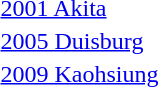<table>
<tr>
<td><a href='#'>2001 Akita</a></td>
<td></td>
<td></td>
<td></td>
</tr>
<tr>
<td><a href='#'>2005 Duisburg</a></td>
<td></td>
<td></td>
<td></td>
</tr>
<tr>
<td><a href='#'>2009 Kaohsiung</a></td>
<td></td>
<td></td>
<td></td>
</tr>
</table>
